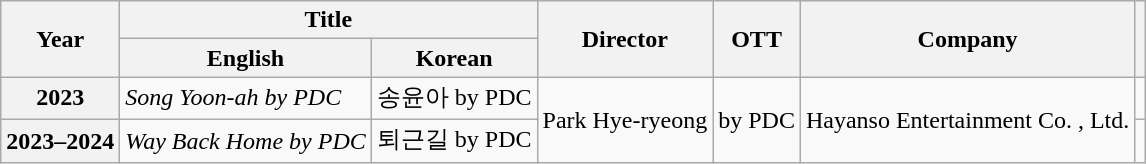<table class="wikitable sortable plainrowheaders">
<tr>
<th rowspan="2" scope="col">Year</th>
<th colspan="2" scope="col">Title</th>
<th rowspan="2">Director</th>
<th rowspan="2">OTT</th>
<th rowspan="2" scope="col">Company</th>
<th rowspan="2" scope="col" class="unsortable"></th>
</tr>
<tr>
<th>English</th>
<th>Korean</th>
</tr>
<tr>
<th scope="row">2023</th>
<td><em>Song Yoon-ah by PDC</em></td>
<td>송윤아 by PDC</td>
<td rowspan="2">Park Hye-ryeong</td>
<td rowspan="2">by PDC</td>
<td rowspan="2">Hayanso Entertainment Co. , Ltd.</td>
<td></td>
</tr>
<tr>
<th scope="row">2023–2024</th>
<td><em>Way Back Home by PDC</em></td>
<td>퇴근길 by PDC</td>
<td></td>
</tr>
</table>
